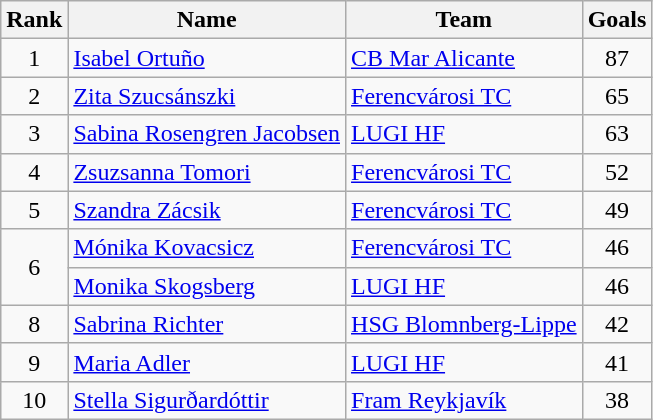<table class="wikitable" style="text-align:center;">
<tr>
<th>Rank</th>
<th>Name</th>
<th>Team</th>
<th>Goals</th>
</tr>
<tr>
<td>1</td>
<td style="text-align:left;"> <a href='#'>Isabel Ortuño</a></td>
<td style="text-align:left;"> <a href='#'>CB Mar Alicante</a></td>
<td>87</td>
</tr>
<tr>
<td>2</td>
<td style="text-align:left;"> <a href='#'>Zita Szucsánszki</a></td>
<td style="text-align:left;"> <a href='#'>Ferencvárosi TC</a></td>
<td>65</td>
</tr>
<tr>
<td>3</td>
<td style="text-align:left;"> <a href='#'>Sabina Rosengren Jacobsen</a></td>
<td style="text-align:left;"> <a href='#'>LUGI HF</a></td>
<td>63</td>
</tr>
<tr>
<td>4</td>
<td style="text-align:left;"> <a href='#'>Zsuzsanna Tomori</a></td>
<td style="text-align:left;"> <a href='#'>Ferencvárosi TC</a></td>
<td>52</td>
</tr>
<tr>
<td>5</td>
<td style="text-align:left;"> <a href='#'>Szandra Zácsik</a></td>
<td style="text-align:left;"> <a href='#'>Ferencvárosi TC</a></td>
<td>49</td>
</tr>
<tr>
<td rowspan="2">6</td>
<td style="text-align:left;"> <a href='#'>Mónika Kovacsicz</a></td>
<td style="text-align:left;"> <a href='#'>Ferencvárosi TC</a></td>
<td>46</td>
</tr>
<tr>
<td style="text-align:left;"> <a href='#'>Monika Skogsberg</a></td>
<td style="text-align:left;"> <a href='#'>LUGI HF</a></td>
<td>46</td>
</tr>
<tr>
<td>8</td>
<td style="text-align:left;"> <a href='#'>Sabrina Richter</a></td>
<td style="text-align:left;"> <a href='#'>HSG Blomnberg-Lippe</a></td>
<td>42</td>
</tr>
<tr>
<td>9</td>
<td style="text-align:left;"> <a href='#'>Maria Adler</a></td>
<td style="text-align:left;"> <a href='#'>LUGI HF</a></td>
<td>41</td>
</tr>
<tr>
<td>10</td>
<td style="text-align:left;"> <a href='#'>Stella Sigurðardóttir</a></td>
<td style="text-align:left;"> <a href='#'>Fram Reykjavík</a></td>
<td>38</td>
</tr>
</table>
